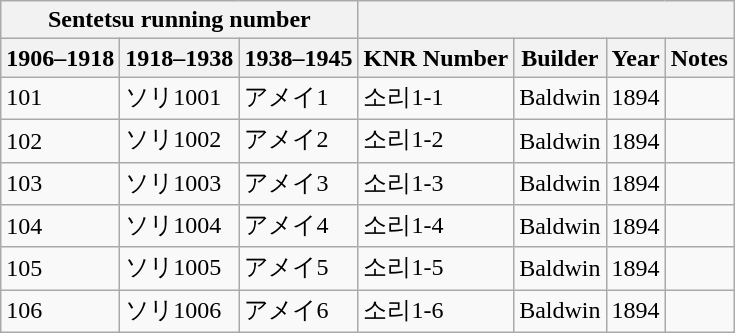<table class="wikitable">
<tr>
<th colspan="3">Sentetsu running number</th>
<th colspan="4"></th>
</tr>
<tr>
<th>1906–1918</th>
<th>1918–1938</th>
<th>1938–1945</th>
<th>KNR Number</th>
<th>Builder</th>
<th>Year</th>
<th>Notes</th>
</tr>
<tr>
<td>101</td>
<td>ソリ1001</td>
<td>アメイ1</td>
<td>소리1-1</td>
<td>Baldwin</td>
<td>1894</td>
<td></td>
</tr>
<tr>
<td>102</td>
<td>ソリ1002</td>
<td>アメイ2</td>
<td>소리1-2</td>
<td>Baldwin</td>
<td>1894</td>
<td></td>
</tr>
<tr>
<td>103</td>
<td>ソリ1003</td>
<td>アメイ3</td>
<td>소리1-3</td>
<td>Baldwin</td>
<td>1894</td>
<td></td>
</tr>
<tr>
<td>104</td>
<td>ソリ1004</td>
<td>アメイ4</td>
<td>소리1-4</td>
<td>Baldwin</td>
<td>1894</td>
<td></td>
</tr>
<tr>
<td>105</td>
<td>ソリ1005</td>
<td>アメイ5</td>
<td>소리1-5</td>
<td>Baldwin</td>
<td>1894</td>
<td></td>
</tr>
<tr>
<td>106</td>
<td>ソリ1006</td>
<td>アメイ6</td>
<td>소리1-6</td>
<td>Baldwin</td>
<td>1894</td>
<td></td>
</tr>
</table>
